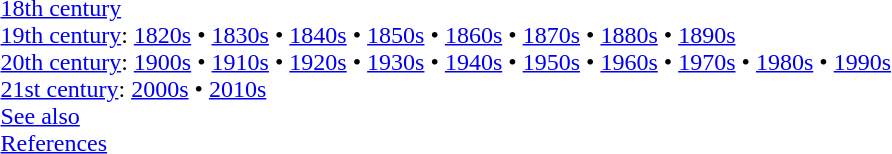<table id="toc" class="toc" summary="Contents">
<tr>
<th></th>
</tr>
<tr>
<td><br><a href='#'>18th century</a><br>
<a href='#'>19th century</a>:  <a href='#'>1820s</a> • <a href='#'>1830s</a> • <a href='#'>1840s</a> • <a href='#'>1850s</a> • <a href='#'>1860s</a> • <a href='#'>1870s</a> • <a href='#'>1880s</a> • <a href='#'>1890s</a><br>
<a href='#'>20th century</a>: <a href='#'>1900s</a> • <a href='#'>1910s</a> • <a href='#'>1920s</a> • <a href='#'>1930s</a> • <a href='#'>1940s</a> • <a href='#'>1950s</a> • <a href='#'>1960s</a> • <a href='#'>1970s</a> • <a href='#'>1980s</a> • <a href='#'>1990s</a><br>
<a href='#'>21st century</a>: <a href='#'>2000s</a> • <a href='#'>2010s</a> <br>
<a href='#'>See also</a><br>
<a href='#'>References</a><br>
</td>
</tr>
</table>
